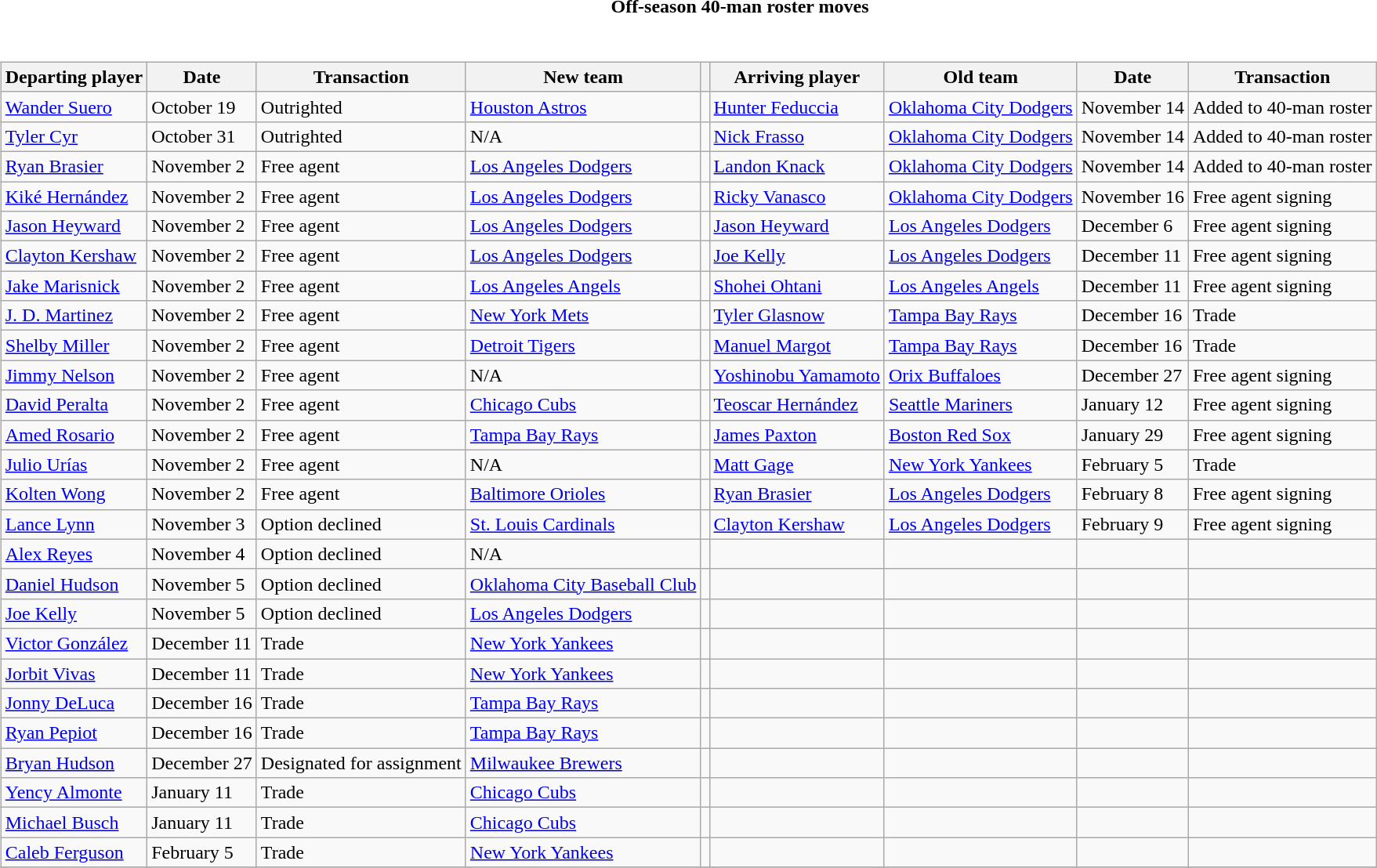<table class="toccolours collapsible collapsed" style="width:100%; background:inherit">
<tr>
<th>Off-season 40-man roster moves</th>
</tr>
<tr>
<td><br><table class="wikitable">
<tr>
<th>Departing player</th>
<th>Date</th>
<th>Transaction</th>
<th>New team</th>
<th></th>
<th>Arriving player</th>
<th>Old team</th>
<th>Date</th>
<th>Transaction</th>
</tr>
<tr>
<td><a href='#'>Wander Suero</a></td>
<td>October 19</td>
<td>Outrighted</td>
<td><a href='#'>Houston Astros</a></td>
<td></td>
<td><a href='#'>Hunter Feduccia</a></td>
<td><a href='#'>Oklahoma City Dodgers</a></td>
<td>November 14</td>
<td>Added to 40-man roster</td>
</tr>
<tr>
<td><a href='#'>Tyler Cyr</a></td>
<td>October 31</td>
<td>Outrighted</td>
<td>N/A</td>
<td></td>
<td><a href='#'>Nick Frasso</a></td>
<td><a href='#'>Oklahoma City Dodgers</a></td>
<td>November 14</td>
<td>Added to 40-man roster</td>
</tr>
<tr>
<td><a href='#'>Ryan Brasier</a></td>
<td>November 2</td>
<td>Free agent</td>
<td><a href='#'>Los Angeles Dodgers</a></td>
<td></td>
<td><a href='#'>Landon Knack</a></td>
<td><a href='#'>Oklahoma City Dodgers</a></td>
<td>November 14</td>
<td>Added to 40-man roster</td>
</tr>
<tr>
<td><a href='#'>Kiké Hernández</a></td>
<td>November 2</td>
<td>Free agent</td>
<td><a href='#'>Los Angeles Dodgers</a></td>
<td></td>
<td><a href='#'>Ricky Vanasco</a></td>
<td><a href='#'>Oklahoma City Dodgers</a></td>
<td>November 16</td>
<td>Free agent signing</td>
</tr>
<tr>
<td><a href='#'>Jason Heyward</a></td>
<td>November 2</td>
<td>Free agent</td>
<td><a href='#'>Los Angeles Dodgers</a></td>
<td></td>
<td><a href='#'>Jason Heyward</a></td>
<td><a href='#'>Los Angeles Dodgers</a></td>
<td>December 6</td>
<td>Free agent signing</td>
</tr>
<tr>
<td><a href='#'>Clayton Kershaw</a></td>
<td>November 2</td>
<td>Free agent</td>
<td><a href='#'>Los Angeles Dodgers</a></td>
<td></td>
<td><a href='#'>Joe Kelly</a></td>
<td><a href='#'>Los Angeles Dodgers</a></td>
<td>December 11</td>
<td>Free agent signing</td>
</tr>
<tr>
<td><a href='#'>Jake Marisnick</a></td>
<td>November 2</td>
<td>Free agent</td>
<td><a href='#'>Los Angeles Angels</a></td>
<td></td>
<td><a href='#'>Shohei Ohtani</a></td>
<td><a href='#'>Los Angeles Angels</a></td>
<td>December 11</td>
<td>Free agent signing</td>
</tr>
<tr>
<td><a href='#'>J. D. Martinez</a></td>
<td>November 2</td>
<td>Free agent</td>
<td><a href='#'>New York Mets</a></td>
<td></td>
<td><a href='#'>Tyler Glasnow</a></td>
<td><a href='#'>Tampa Bay Rays</a></td>
<td>December 16</td>
<td>Trade</td>
</tr>
<tr>
<td><a href='#'>Shelby Miller</a></td>
<td>November 2</td>
<td>Free agent</td>
<td><a href='#'>Detroit Tigers</a></td>
<td></td>
<td><a href='#'>Manuel Margot</a></td>
<td><a href='#'>Tampa Bay Rays</a></td>
<td>December 16</td>
<td>Trade</td>
</tr>
<tr>
<td><a href='#'>Jimmy Nelson</a></td>
<td>November 2</td>
<td>Free agent</td>
<td>N/A</td>
<td></td>
<td><a href='#'>Yoshinobu Yamamoto</a></td>
<td><a href='#'>Orix Buffaloes</a></td>
<td>December 27</td>
<td>Free agent signing</td>
</tr>
<tr>
<td><a href='#'>David Peralta</a></td>
<td>November 2</td>
<td>Free agent</td>
<td><a href='#'>Chicago Cubs</a></td>
<td></td>
<td><a href='#'>Teoscar Hernández</a></td>
<td><a href='#'>Seattle Mariners</a></td>
<td>January 12</td>
<td>Free agent signing</td>
</tr>
<tr>
<td><a href='#'>Amed Rosario</a></td>
<td>November 2</td>
<td>Free agent</td>
<td><a href='#'>Tampa Bay Rays</a></td>
<td></td>
<td><a href='#'>James Paxton</a></td>
<td><a href='#'>Boston Red Sox</a></td>
<td>January 29</td>
<td>Free agent signing</td>
</tr>
<tr>
<td><a href='#'>Julio Urías</a></td>
<td>November 2</td>
<td>Free agent</td>
<td>N/A</td>
<td></td>
<td><a href='#'>Matt Gage</a></td>
<td><a href='#'>New York Yankees</a></td>
<td>February 5</td>
<td>Trade</td>
</tr>
<tr>
<td><a href='#'>Kolten Wong</a></td>
<td>November 2</td>
<td>Free agent</td>
<td><a href='#'>Baltimore Orioles</a></td>
<td></td>
<td><a href='#'>Ryan Brasier</a></td>
<td><a href='#'>Los Angeles Dodgers</a></td>
<td>February 8</td>
<td>Free agent signing</td>
</tr>
<tr>
<td><a href='#'>Lance Lynn</a></td>
<td>November 3</td>
<td>Option declined</td>
<td><a href='#'>St. Louis Cardinals</a></td>
<td></td>
<td><a href='#'>Clayton Kershaw</a></td>
<td><a href='#'>Los Angeles Dodgers</a></td>
<td>February 9</td>
<td>Free agent signing</td>
</tr>
<tr>
<td><a href='#'>Alex Reyes</a></td>
<td>November 4</td>
<td>Option declined</td>
<td>N/A</td>
<td></td>
<td></td>
<td></td>
<td></td>
<td></td>
</tr>
<tr>
<td><a href='#'>Daniel Hudson</a></td>
<td>November 5</td>
<td>Option declined</td>
<td><a href='#'>Oklahoma City Baseball Club</a></td>
<td></td>
<td></td>
<td></td>
<td></td>
<td></td>
</tr>
<tr>
<td><a href='#'>Joe Kelly</a></td>
<td>November 5</td>
<td>Option declined</td>
<td><a href='#'>Los Angeles Dodgers</a></td>
<td></td>
<td></td>
<td></td>
<td></td>
<td></td>
</tr>
<tr>
<td><a href='#'>Victor González</a></td>
<td>December 11</td>
<td>Trade</td>
<td><a href='#'>New York Yankees</a></td>
<td></td>
<td></td>
<td></td>
<td></td>
<td></td>
</tr>
<tr>
<td><a href='#'>Jorbit Vivas</a></td>
<td>December 11</td>
<td>Trade</td>
<td><a href='#'>New York Yankees</a></td>
<td></td>
<td></td>
<td></td>
<td></td>
<td></td>
</tr>
<tr>
<td><a href='#'>Jonny DeLuca</a></td>
<td>December 16</td>
<td>Trade</td>
<td><a href='#'>Tampa Bay Rays</a></td>
<td></td>
<td></td>
<td></td>
<td></td>
<td></td>
</tr>
<tr>
<td><a href='#'>Ryan Pepiot</a></td>
<td>December 16</td>
<td>Trade</td>
<td><a href='#'>Tampa Bay Rays</a></td>
<td></td>
<td></td>
<td></td>
<td></td>
<td></td>
</tr>
<tr>
<td><a href='#'>Bryan Hudson</a></td>
<td>December 27</td>
<td>Designated for assignment</td>
<td><a href='#'>Milwaukee Brewers</a></td>
<td></td>
<td></td>
<td></td>
<td></td>
<td></td>
</tr>
<tr>
<td><a href='#'>Yency Almonte</a></td>
<td>January 11</td>
<td>Trade</td>
<td><a href='#'>Chicago Cubs</a></td>
<td></td>
<td></td>
<td></td>
<td></td>
<td></td>
</tr>
<tr>
<td><a href='#'>Michael Busch</a></td>
<td>January 11</td>
<td>Trade</td>
<td><a href='#'>Chicago Cubs</a></td>
<td></td>
<td></td>
<td></td>
<td></td>
<td></td>
</tr>
<tr>
<td><a href='#'>Caleb Ferguson</a></td>
<td>February 5</td>
<td>Trade</td>
<td><a href='#'>New York Yankees</a></td>
<td></td>
<td></td>
<td></td>
<td></td>
<td></td>
</tr>
<tr>
</tr>
</table>
</td>
</tr>
</table>
